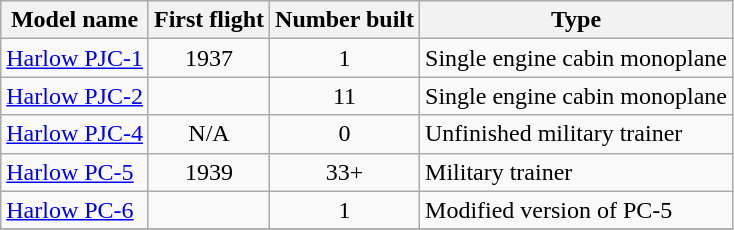<table class="wikitable sortable">
<tr>
<th>Model name</th>
<th>First flight</th>
<th>Number built</th>
<th>Type</th>
</tr>
<tr>
<td align=left><a href='#'>Harlow PJC-1</a></td>
<td align=center>1937</td>
<td align=center>1</td>
<td align=left>Single engine cabin monoplane</td>
</tr>
<tr>
<td align=left><a href='#'>Harlow PJC-2</a></td>
<td align=center></td>
<td align=center>11</td>
<td align=left>Single engine cabin monoplane</td>
</tr>
<tr>
<td align=left><a href='#'>Harlow PJC-4</a></td>
<td align=center>N/A</td>
<td align=center>0</td>
<td align=left>Unfinished military trainer</td>
</tr>
<tr>
<td align=left><a href='#'>Harlow PC-5</a></td>
<td align=center>1939</td>
<td align=center>33+</td>
<td align=left>Military trainer</td>
</tr>
<tr>
<td align=left><a href='#'>Harlow PC-6</a></td>
<td align=center></td>
<td align=center>1</td>
<td align=left>Modified version of PC-5</td>
</tr>
<tr>
</tr>
</table>
